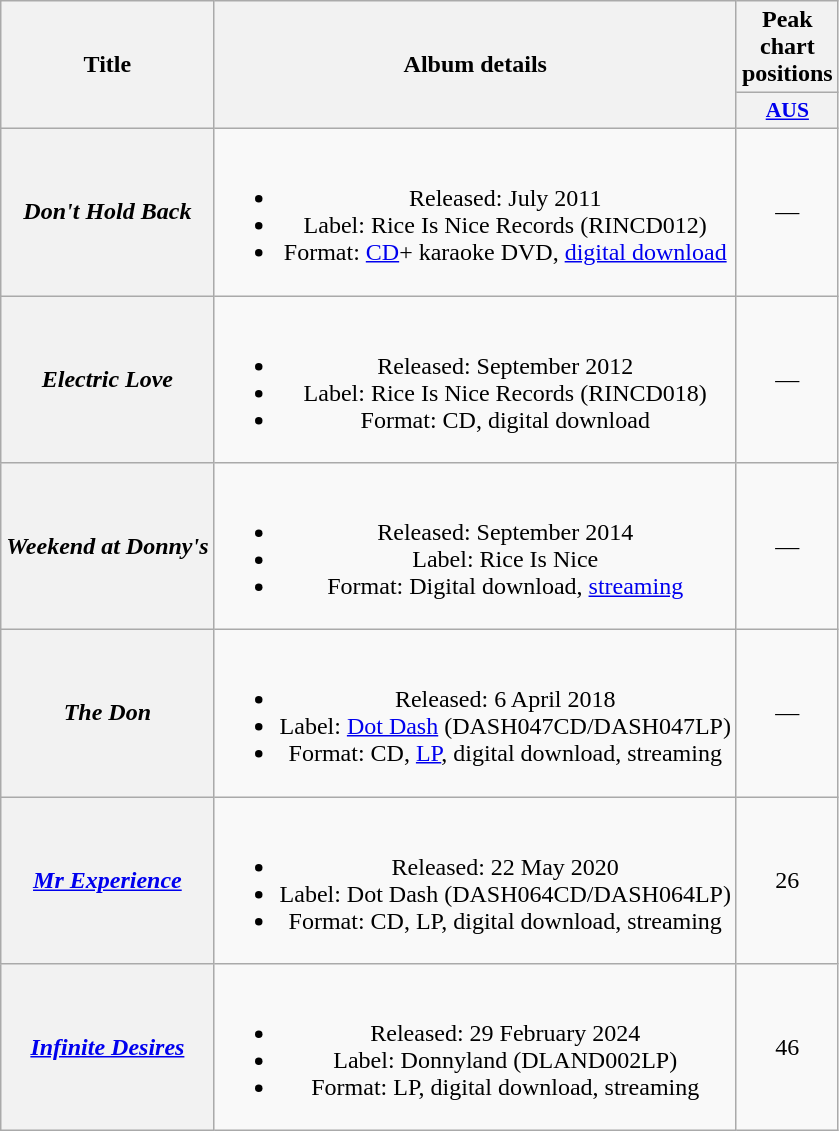<table class="wikitable plainrowheaders" style="text-align:center;" border="1">
<tr>
<th scope="col" rowspan="2">Title</th>
<th scope="col" rowspan="2">Album details</th>
<th scope="col">Peak chart positions</th>
</tr>
<tr>
<th scope="col" style="width:2.2em;font-size:90%;"><a href='#'>AUS</a><br></th>
</tr>
<tr>
<th scope="row"><em>Don't Hold Back</em></th>
<td><br><ul><li>Released: July 2011</li><li>Label: Rice Is Nice Records (RINCD012)</li><li>Format: <a href='#'>CD</a>+ karaoke DVD, <a href='#'>digital download</a></li></ul></td>
<td>—</td>
</tr>
<tr>
<th scope="row"><em>Electric Love</em></th>
<td><br><ul><li>Released: September 2012</li><li>Label: Rice Is Nice Records (RINCD018)</li><li>Format: CD, digital download</li></ul></td>
<td>—</td>
</tr>
<tr>
<th scope="row"><em>Weekend at Donny's</em></th>
<td><br><ul><li>Released: September 2014</li><li>Label: Rice Is Nice</li><li>Format: Digital download, <a href='#'>streaming</a></li></ul></td>
<td>—</td>
</tr>
<tr>
<th scope="row"><em>The Don</em></th>
<td><br><ul><li>Released: 6 April 2018</li><li>Label: <a href='#'>Dot Dash</a> (DASH047CD/DASH047LP)</li><li>Format: CD, <a href='#'>LP</a>, digital download, streaming</li></ul></td>
<td>—</td>
</tr>
<tr>
<th scope="row"><em><a href='#'>Mr Experience</a></em></th>
<td><br><ul><li>Released: 22 May 2020</li><li>Label: Dot Dash (DASH064CD/DASH064LP)</li><li>Format: CD, LP, digital download, streaming</li></ul></td>
<td>26</td>
</tr>
<tr>
<th scope="row"><em><a href='#'>Infinite Desires</a></em></th>
<td><br><ul><li>Released: 29 February 2024</li><li>Label: Donnyland (DLAND002LP)</li><li>Format: LP, digital download, streaming</li></ul></td>
<td>46<br></td>
</tr>
</table>
